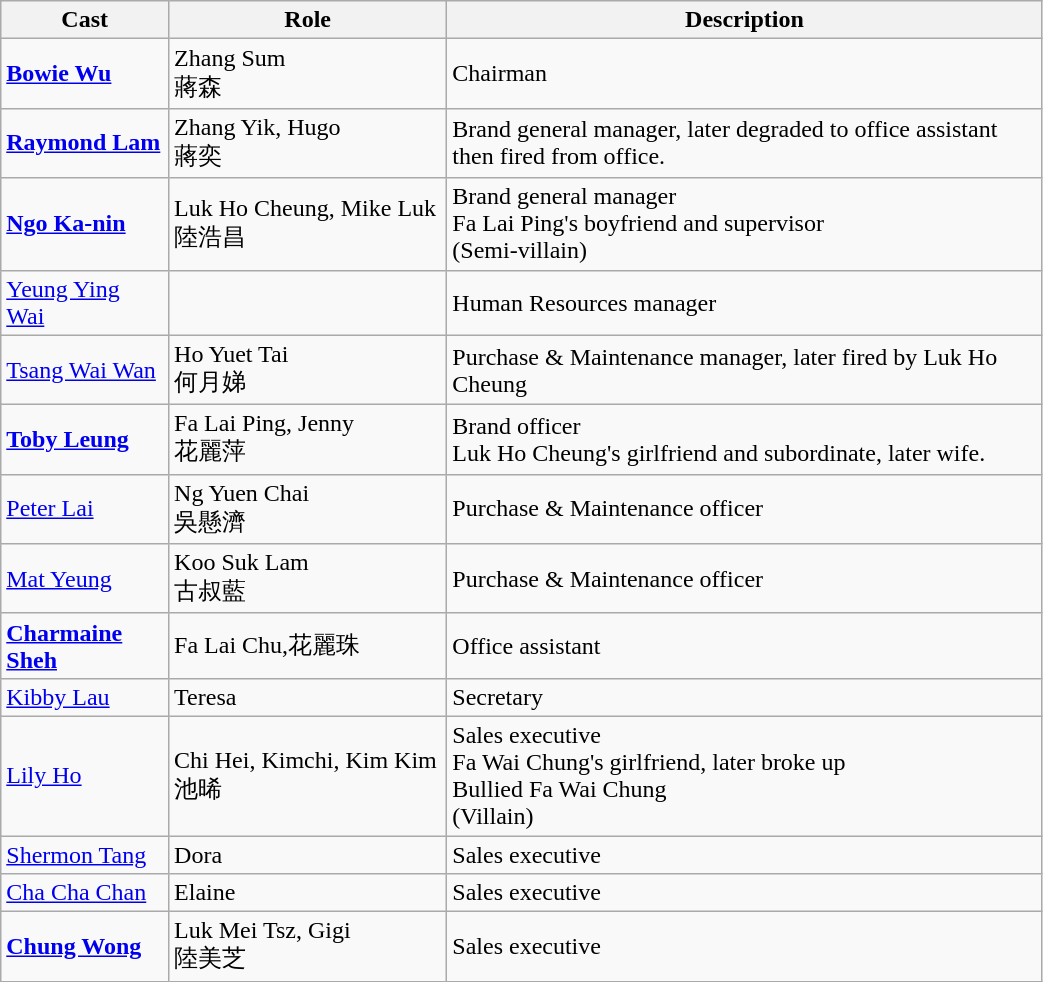<table class="wikitable" style="width:55%;">
<tr>
<th>Cast</th>
<th>Role</th>
<th>Description</th>
</tr>
<tr>
<td><strong><a href='#'>Bowie Wu</a></strong></td>
<td>Zhang Sum<br>蔣森</td>
<td>Chairman</td>
</tr>
<tr>
<td><strong><a href='#'>Raymond Lam</a></strong></td>
<td>Zhang Yik, Hugo <br>蔣奕</td>
<td>Brand general manager, later degraded to office assistant then fired from office.</td>
</tr>
<tr>
<td><strong><a href='#'>Ngo Ka-nin</a></strong></td>
<td>Luk Ho Cheung, Mike Luk 陸浩昌</td>
<td>Brand general manager<br>Fa Lai Ping's boyfriend and supervisor<br>(Semi-villain)</td>
</tr>
<tr>
<td><a href='#'>Yeung Ying Wai</a></td>
<td></td>
<td>Human Resources manager</td>
</tr>
<tr>
<td><a href='#'>Tsang Wai Wan</a></td>
<td>Ho Yuet Tai<br>何月娣</td>
<td>Purchase & Maintenance manager, later fired by Luk Ho Cheung</td>
</tr>
<tr>
<td><strong><a href='#'>Toby Leung</a></strong></td>
<td>Fa Lai Ping, Jenny<br>花麗萍</td>
<td>Brand officer<br>Luk Ho Cheung's girlfriend and subordinate, later wife.</td>
</tr>
<tr>
<td><a href='#'>Peter Lai</a></td>
<td>Ng Yuen Chai<br>吳懸濟</td>
<td>Purchase & Maintenance officer</td>
</tr>
<tr>
<td><a href='#'>Mat Yeung</a></td>
<td>Koo Suk Lam<br>古叔藍</td>
<td>Purchase & Maintenance officer</td>
</tr>
<tr>
<td><strong><a href='#'>Charmaine Sheh</a></strong></td>
<td>Fa Lai Chu,花麗珠</td>
<td>Office assistant</td>
</tr>
<tr>
<td><a href='#'>Kibby Lau</a></td>
<td>Teresa</td>
<td>Secretary</td>
</tr>
<tr>
<td><a href='#'>Lily Ho</a></td>
<td>Chi Hei, Kimchi, Kim Kim 池晞</td>
<td>Sales executive<br>Fa Wai Chung's girlfriend, later broke up<br>Bullied Fa Wai Chung<br>(Villain)</td>
</tr>
<tr>
<td><a href='#'>Shermon Tang</a></td>
<td>Dora</td>
<td>Sales executive</td>
</tr>
<tr>
<td><a href='#'>Cha Cha Chan</a></td>
<td>Elaine</td>
<td>Sales executive</td>
</tr>
<tr>
<td><strong><a href='#'>Chung Wong</a></strong></td>
<td>Luk Mei Tsz, Gigi<br>陸美芝</td>
<td>Sales executive</td>
</tr>
</table>
